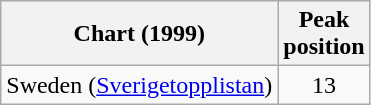<table class="wikitable">
<tr>
<th>Chart (1999)</th>
<th>Peak<br>position</th>
</tr>
<tr>
<td>Sweden (<a href='#'>Sverigetopplistan</a>)</td>
<td align="center">13</td>
</tr>
</table>
